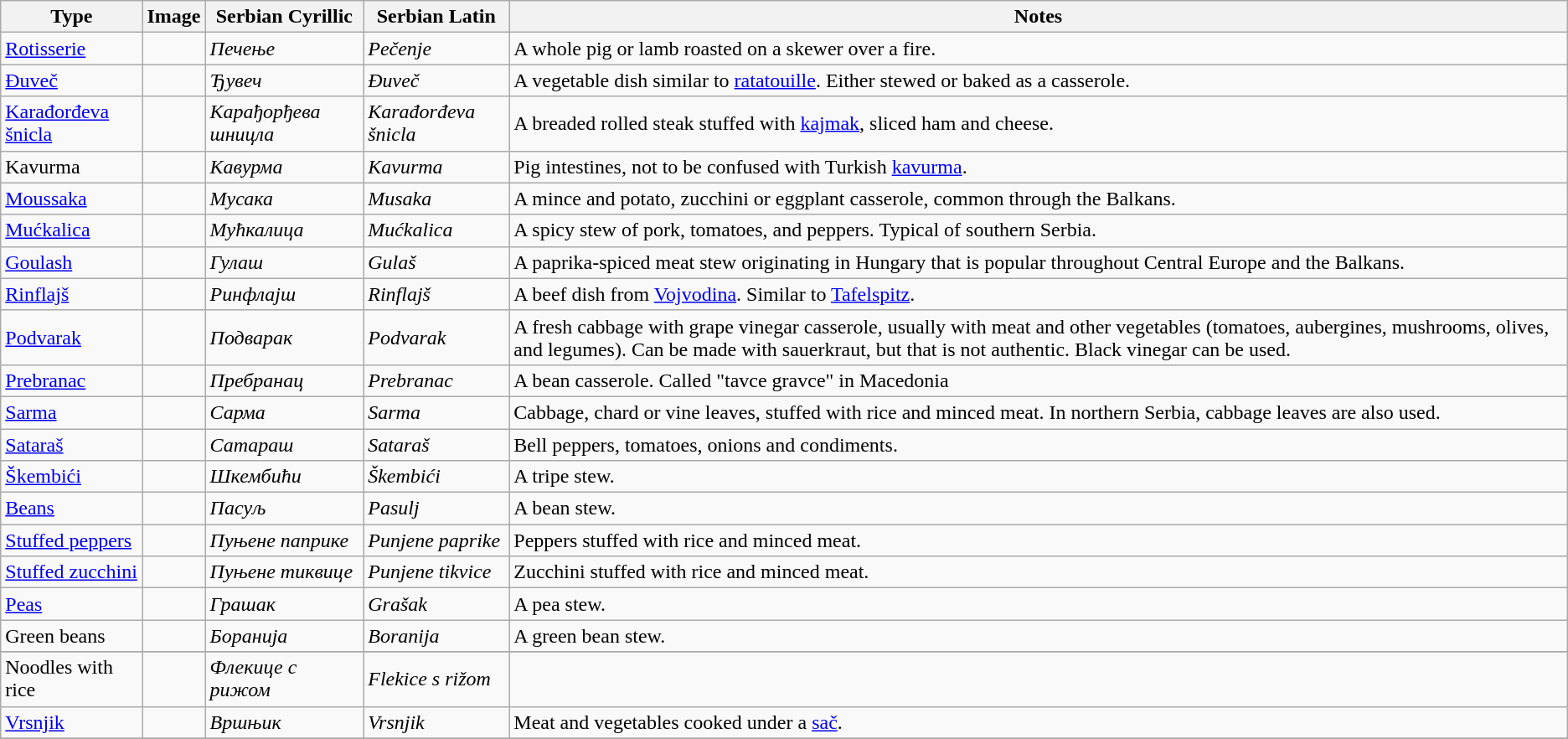<table class="wikitable">
<tr>
<th>Type</th>
<th>Image</th>
<th>Serbian Cyrillic</th>
<th>Serbian Latin</th>
<th>Notes</th>
</tr>
<tr>
<td><a href='#'>Rotisserie</a></td>
<td></td>
<td><em>Печење</em></td>
<td><em>Pečenje</em></td>
<td>A whole pig or lamb roasted on a skewer over a fire.</td>
</tr>
<tr>
<td><a href='#'>Đuveč</a></td>
<td></td>
<td><em>Ђувеч</em></td>
<td><em>Đuveč</em></td>
<td>A vegetable dish similar to <a href='#'>ratatouille</a>. Either stewed or baked as a casserole.</td>
</tr>
<tr>
<td><a href='#'>Karađorđeva šnicla</a></td>
<td></td>
<td><em>Карађорђева шницла</em></td>
<td><em>Karađorđeva šnicla</em></td>
<td>A breaded rolled steak stuffed with <a href='#'>kajmak</a>, sliced ham and cheese.</td>
</tr>
<tr>
<td>Kavurma</td>
<td></td>
<td><em>Кавурма</em></td>
<td><em>Kavurma</em></td>
<td>Pig intestines, not to be confused with Turkish <a href='#'>kavurma</a>.</td>
</tr>
<tr>
<td><a href='#'>Moussaka</a></td>
<td></td>
<td><em>Мусака</em></td>
<td><em>Musaka</em></td>
<td>A mince and potato, zucchini or eggplant casserole, common through the Balkans.</td>
</tr>
<tr>
<td><a href='#'>Mućkalica</a></td>
<td></td>
<td><em>Мућкалица</em></td>
<td><em>Mućkalica</em></td>
<td>A spicy stew of pork, tomatoes, and peppers. Typical of southern Serbia.</td>
</tr>
<tr>
<td><a href='#'>Goulash</a></td>
<td></td>
<td><em>Гулаш</em></td>
<td><em>Gulaš</em></td>
<td>A paprika-spiced meat stew originating in Hungary that is popular throughout Central Europe and the Balkans.</td>
</tr>
<tr>
<td><a href='#'>Rinflajš</a></td>
<td></td>
<td><em>Ринфлајш</em></td>
<td><em>Rinflajš</em></td>
<td>A beef dish from <a href='#'>Vojvodina</a>. Similar to <a href='#'>Tafelspitz</a>.</td>
</tr>
<tr>
<td><a href='#'>Podvarak</a></td>
<td></td>
<td><em>Подварак</em></td>
<td><em>Podvarak</em></td>
<td>A fresh cabbage with grape vinegar casserole, usually with meat and other vegetables (tomatoes, aubergines, mushrooms, olives, and legumes). Can be made with sauerkraut, but that is not authentic. Black vinegar can be used.</td>
</tr>
<tr>
<td><a href='#'>Prebranac</a></td>
<td></td>
<td><em>Пребранац</em></td>
<td><em>Prebranac</em></td>
<td>A bean casserole. Called "tavce gravce" in Macedonia</td>
</tr>
<tr>
<td><a href='#'>Sarma</a></td>
<td></td>
<td><em>Сарма</em></td>
<td><em>Sarma</em></td>
<td>Cabbage, chard or vine leaves, stuffed with rice and minced meat. In northern Serbia, cabbage leaves are also used.</td>
</tr>
<tr>
<td><a href='#'>Sataraš</a></td>
<td></td>
<td><em>Сатараш</em></td>
<td><em>Sataraš</em></td>
<td>Bell peppers, tomatoes, onions and condiments.</td>
</tr>
<tr>
<td><a href='#'>Škembići</a></td>
<td></td>
<td><em>Шкембићи</em></td>
<td><em>Škembići</em></td>
<td>A tripe stew.</td>
</tr>
<tr>
<td><a href='#'>Beans</a></td>
<td></td>
<td><em>Пасуљ</em></td>
<td><em>Pasulj</em></td>
<td>A bean stew.</td>
</tr>
<tr>
<td><a href='#'>Stuffed peppers</a></td>
<td></td>
<td><em>Пуњене паприке</em></td>
<td><em>Punjene paprike</em></td>
<td>Peppers stuffed with rice and minced meat.</td>
</tr>
<tr>
<td><a href='#'>Stuffed zucchini</a></td>
<td></td>
<td><em>Пуњене тиквице</em></td>
<td><em>Punjene tikvice </em></td>
<td>Zucchini stuffed with rice and minced meat.</td>
</tr>
<tr>
<td><a href='#'>Peas</a></td>
<td></td>
<td><em>Грашак</em></td>
<td><em>Grašak</em></td>
<td>A pea stew.</td>
</tr>
<tr>
<td>Green beans</td>
<td></td>
<td><em>Боранија</em></td>
<td><em>Boranija</em></td>
<td>A green bean stew.</td>
</tr>
<tr>
</tr>
<tr>
<td>Noodles with rice</td>
<td></td>
<td><em>Флекице с рижом</em></td>
<td><em>Flekice s rižom</em></td>
<td></td>
</tr>
<tr>
<td><a href='#'>Vrsnjik</a></td>
<td></td>
<td><em>Вршњик</em></td>
<td><em>Vrsnjik</em></td>
<td>Meat and vegetables cooked under a <a href='#'>sač</a>.</td>
</tr>
<tr>
</tr>
</table>
